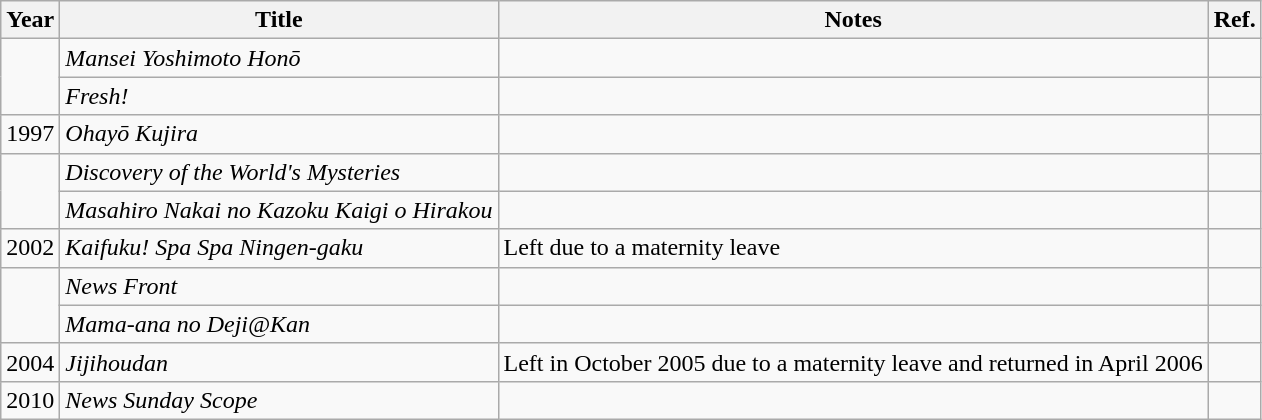<table class="wikitable">
<tr>
<th>Year</th>
<th>Title</th>
<th>Notes</th>
<th>Ref.</th>
</tr>
<tr>
<td rowspan="2"></td>
<td><em>Mansei Yoshimoto Honō</em></td>
<td></td>
<td></td>
</tr>
<tr>
<td><em>Fresh!</em></td>
<td></td>
<td></td>
</tr>
<tr>
<td>1997</td>
<td><em>Ohayō Kujira</em></td>
<td></td>
<td></td>
</tr>
<tr>
<td rowspan="2"></td>
<td><em>Discovery of the World's Mysteries</em></td>
<td></td>
<td></td>
</tr>
<tr>
<td><em>Masahiro Nakai no Kazoku Kaigi o Hirakou</em></td>
<td></td>
<td></td>
</tr>
<tr>
<td>2002</td>
<td><em>Kaifuku! Spa Spa Ningen-gaku</em></td>
<td>Left due to a maternity leave</td>
<td></td>
</tr>
<tr>
<td rowspan="2"></td>
<td><em>News Front</em></td>
<td></td>
<td></td>
</tr>
<tr>
<td><em>Mama-ana no Deji@Kan</em></td>
<td></td>
<td></td>
</tr>
<tr>
<td>2004</td>
<td><em>Jijihoudan</em></td>
<td>Left in October 2005 due to a maternity leave and returned in April 2006</td>
<td></td>
</tr>
<tr>
<td>2010</td>
<td><em>News Sunday Scope</em></td>
<td></td>
<td></td>
</tr>
</table>
